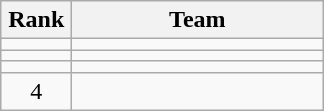<table class="wikitable" style="text-align:center;">
<tr>
<th width=40>Rank</th>
<th width=160>Team</th>
</tr>
<tr>
<td></td>
<td style="text-align:left;"></td>
</tr>
<tr>
<td></td>
<td style="text-align:left;"></td>
</tr>
<tr>
<td></td>
<td style="text-align:left;"></td>
</tr>
<tr>
<td>4</td>
<td style="text-align:left;"></td>
</tr>
</table>
